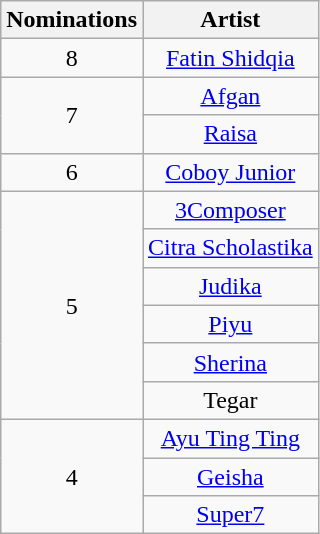<table class="wikitable" style="text-align: center">
<tr>
<th>Nominations</th>
<th>Artist</th>
</tr>
<tr>
<td style="text-align:center">8</td>
<td><a href='#'>Fatin Shidqia</a></td>
</tr>
<tr>
<td style="text-align:center" rowspan= "2">7</td>
<td><a href='#'>Afgan</a></td>
</tr>
<tr>
<td><a href='#'>Raisa</a></td>
</tr>
<tr>
<td style="text-align:center">6</td>
<td><a href='#'>Coboy Junior</a></td>
</tr>
<tr>
<td style="text-align:center" rowspan= "6">5</td>
<td><a href='#'>3Composer</a></td>
</tr>
<tr>
<td><a href='#'>Citra Scholastika</a></td>
</tr>
<tr>
<td><a href='#'>Judika</a></td>
</tr>
<tr>
<td><a href='#'>Piyu</a></td>
</tr>
<tr>
<td><a href='#'>Sherina</a></td>
</tr>
<tr>
<td>Tegar</td>
</tr>
<tr>
<td style="text-align:center" rowspan= "3">4</td>
<td><a href='#'>Ayu Ting Ting</a></td>
</tr>
<tr>
<td><a href='#'>Geisha</a></td>
</tr>
<tr>
<td><a href='#'>Super7</a></td>
</tr>
</table>
